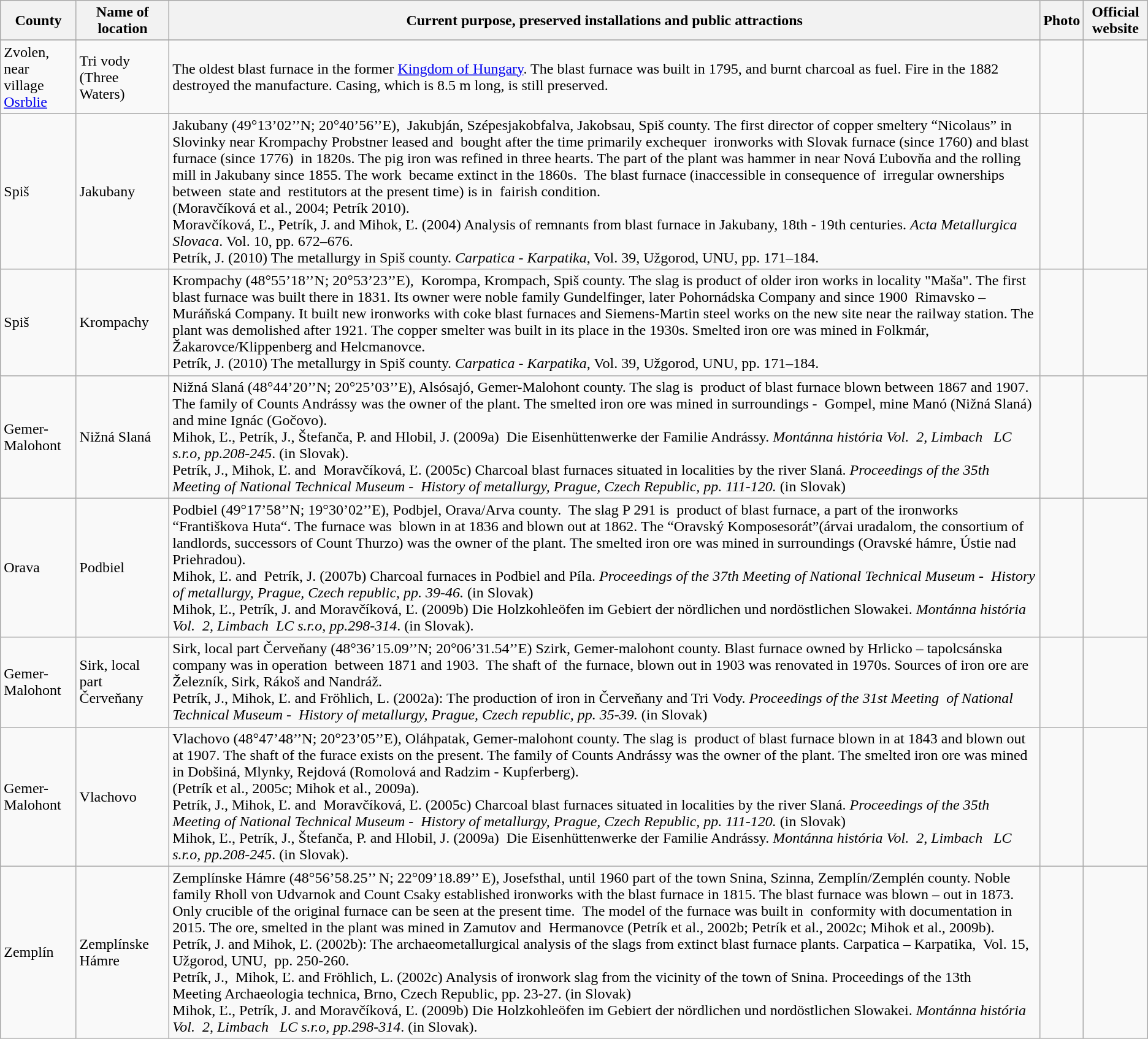<table class="wikitable">
<tr>
<th>County</th>
<th>Name of location</th>
<th>Current purpose, preserved installations and public attractions</th>
<th>Photo</th>
<th>Official website</th>
</tr>
<tr>
</tr>
<tr>
<td>Zvolen,<br>near village <a href='#'>Osrblie</a></td>
<td>Tri vody (Three Waters)</td>
<td>The oldest blast furnace in the former <a href='#'>Kingdom of Hungary</a>. The blast furnace was built in 1795, and burnt charcoal as fuel. Fire in the 1882 destroyed the manufacture. Casing, which is 8.5 m long, is still preserved.</td>
<td></td>
<td></td>
</tr>
<tr>
<td>Spiš</td>
<td>Jakubany</td>
<td>Jakubany (49°13’02’’N; 20°40’56’’E),  Jakubján, Szépesjakobfalva, Jakobsau, Spiš county. The first director of copper smeltery “Nicolaus” in Slovinky near Krompachy Probstner leased and  bought after the time primarily exchequer  ironworks with Slovak furnace (since 1760) and blast furnace (since 1776)  in 1820s. The pig iron was refined in three hearts. The part of the plant was hammer in near Nová Ľubovňa and the rolling mill in Jakubany since 1855. The work  became extinct in the 1860s.  The blast furnace (inaccessible in consequence of  irregular ownerships between  state and  restitutors at the present time) is in  fairish condition.<br>(Moravčíková et al., 2004; Petrík 2010).<br>Moravčíková, Ľ., Petrík, J. and Mihok, Ľ. (2004) Analysis of remnants from blast furnace in Jakubany, 18th - 19th centuries. <em>Acta Metallurgica Slovaca</em>. Vol. 10, pp. 672–676.<br>Petrík, J. (2010) The metallurgy in Spiš county. <em>Carpatica - Karpatika</em>, Vol. 39, Užgorod, UNU, pp. 171–184.</td>
<td></td>
<td></td>
</tr>
<tr>
<td>Spiš</td>
<td>Krompachy</td>
<td>Krompachy (48°55’18’’N; 20°53’23’’E),  Korompa, Krompach, Spiš county. The slag is product of older iron works in locality "Maša". The first blast furnace was built there in 1831. Its owner were noble family Gundelfinger, later Pohornádska Company and since 1900  Rimavsko – Muráňská Company. It built new ironworks with coke blast furnaces and Siemens-Martin steel works on the new site near the railway station. The plant was demolished after 1921. The copper smelter was built in its place in the 1930s. Smelted iron ore was mined in Folkmár, Žakarovce/Klippenberg and Helcmanovce.<br>Petrík, J. (2010) The metallurgy in Spiš county. <em>Carpatica - Karpatika</em>, Vol. 39, Užgorod, UNU, pp. 171–184.</td>
<td></td>
<td></td>
</tr>
<tr>
<td>Gemer-Malohont</td>
<td>Nižná Slaná</td>
<td>Nižná Slaná (48°44’20’’N; 20°25’03’’E), Alsósajó, Gemer-Malohont county. The slag is  product of blast furnace blown between 1867 and 1907. The family of Counts Andrássy was the owner of the plant. The smelted iron ore was mined in surroundings -  Gompel, mine Manó (Nižná Slaná) and mine Ignác (Gočovo).<br>Mihok, Ľ., Petrík, J., Štefanča, P. and Hlobil, J. (2009a)  Die Eisenhüttenwerke der Familie Andrássy. <em>Montánna história Vol.  2, Limbach   LC s.r.o, pp.208-245</em>. (in Slovak).<br>Petrík, J., Mihok, Ľ. and  Moravčíková, Ľ. (2005c) Charcoal blast furnaces situated in localities by the river Slaná. <em>Proceedings of the 35th Meeting of National Technical Museum -  History of metallurgy, Prague, Czech Republic, pp. 111-120.</em> (in Slovak)</td>
<td></td>
<td></td>
</tr>
<tr>
<td>Orava</td>
<td>Podbiel</td>
<td>Podbiel (49°17’58’’N; 19°30’02’’E), Podbjel, Orava/Arva county.  The slag P 291 is  product of blast furnace, a part of the ironworks “Františkova Huta“. The furnace was  blown in at 1836 and blown out at 1862. The “Oravský Komposesorát”(árvai uradalom, the consortium of  landlords, successors of Count Thurzo) was the owner of the plant. The smelted iron ore was mined in surroundings (Oravské hámre, Ústie nad Priehradou).<br>Mihok, Ľ. and  Petrík, J. (2007b) Charcoal furnaces in Podbiel and Píla. <em>Proceedings of the 37th Meeting of National Technical Museum -  History of metallurgy, Prague, Czech republic, pp. 39-46.</em> (in Slovak)<br>Mihok, Ľ., Petrík, J. and Moravčíková, Ľ. (2009b) Die Holzkohleöfen im Gebiert der nördlichen und nordöstlichen Slowakei. <em>Montánna história Vol.  2, Limbach  LC s.r.o, pp.298-314</em>. (in Slovak).</td>
<td></td>
<td></td>
</tr>
<tr>
<td>Gemer-Malohont</td>
<td>Sirk, local part Červeňany</td>
<td>Sirk, local part Červeňany (48°36’15.09’’N; 20°06’31.54’’E) Szirk, Gemer-malohont county. Blast furnace owned by Hrlicko – tapolcsánska company was in operation  between 1871 and 1903.  The shaft of  the furnace, blown out in 1903 was renovated in 1970s. Sources of iron ore are Železník, Sirk, Rákoš and Nandráž.<br>Petrík, J., Mihok, Ľ. and Fröhlich, L. (2002a): The production of iron in Červeňany and Tri Vody. <em>Proceedings of the 31st Meeting  of National Technical Museum -  History of metallurgy, Prague, Czech republic, pp. 35-39.</em> (in Slovak)</td>
<td></td>
<td></td>
</tr>
<tr>
<td>Gemer-Malohont</td>
<td>Vlachovo</td>
<td>Vlachovo (48°47’48’’N; 20°23’05’’E), Oláhpatak, Gemer-malohont county. The slag is  product of blast furnace blown in at 1843 and blown out at 1907. The shaft of the furace exists on the present. The family of Counts Andrássy was the owner of the plant. The smelted iron ore was mined in Dobšiná, Mlynky, Rejdová (Romolová and Radzim - Kupferberg).<br>(Petrík et al., 2005c; Mihok et al., 2009a).<br>Petrík, J., Mihok, Ľ. and  Moravčíková, Ľ. (2005c) Charcoal blast furnaces situated in localities by the river Slaná. <em>Proceedings of the 35th Meeting of National Technical Museum -  History of metallurgy, Prague, Czech Republic, pp. 111-120.</em> (in Slovak)<br>Mihok, Ľ., Petrík, J., Štefanča, P. and Hlobil, J. (2009a)  Die Eisenhüttenwerke der Familie Andrássy. <em>Montánna história Vol.  2, Limbach   LC s.r.o, pp.208-245</em>. (in Slovak).</td>
<td></td>
<td></td>
</tr>
<tr>
<td>Zemplín</td>
<td>Zemplínske Hámre</td>
<td>Zemplínske Hámre (48°56’58.25’’ N; 22°09’18.89’’ E), Josefsthal, until 1960 part of the town Snina, Szinna, Zemplín/Zemplén county. Noble family Rholl von Udvarnok and Count Csaky established ironworks with the blast furnace in 1815. The blast furnace was blown – out in 1873. Only crucible of the original furnace can be seen at the present time.  The model of the furnace was built in  conformity with documentation in 2015. The ore, smelted in the plant was mined in Zamutov and  Hermanovce (Petrík et al., 2002b; Petrík et al., 2002c; Mihok et al., 2009b).<br>Petrík, J. and Mihok, Ľ. (2002b): The archaeometallurgical analysis of the slags from extinct blast furnace plants. Carpatica – Karpatika,  Vol. 15, Užgorod, UNU,  pp. 250-260.<br>Petrík, J.,  Mihok, Ľ. and Fröhlich, L. (2002c) Analysis of ironwork slag from the vicinity of the town of Snina. Proceedings of the 13th Meeting Archaeologia technica, Brno, Czech Republic, pp. 23-27. (in Slovak)<br>Mihok, Ľ., Petrík, J. and Moravčíková, Ľ. (2009b) Die Holzkohleöfen im Gebiert der nördlichen und nordöstlichen Slowakei. <em>Montánna história Vol.  2, Limbach   LC s.r.o, pp.298-314</em>. (in Slovak).</td>
<td></td>
<td></td>
</tr>
</table>
